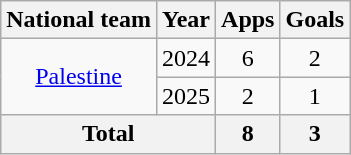<table class="wikitable" style="text-align:center">
<tr>
<th>National team</th>
<th>Year</th>
<th>Apps</th>
<th>Goals</th>
</tr>
<tr>
<td rowspan="2"><a href='#'>Palestine</a></td>
<td>2024</td>
<td>6</td>
<td>2</td>
</tr>
<tr>
<td>2025</td>
<td>2</td>
<td>1</td>
</tr>
<tr>
<th colspan="2">Total</th>
<th>8</th>
<th>3</th>
</tr>
</table>
